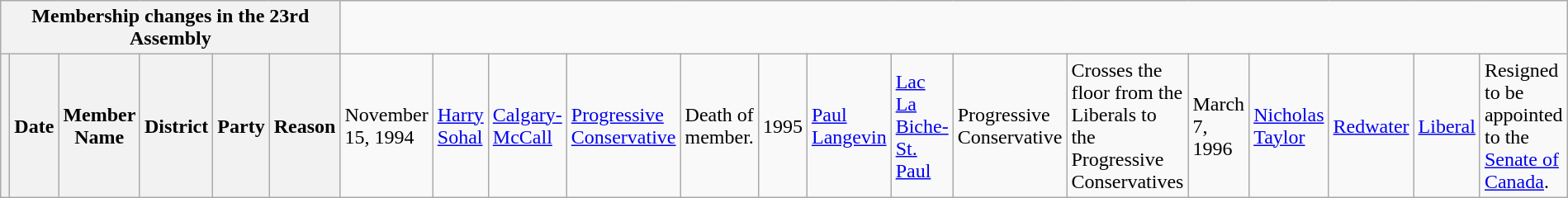<table class="wikitable">
<tr>
<th colspan=6>Membership changes in the 23rd Assembly</th>
</tr>
<tr>
<th></th>
<th>Date</th>
<th>Member Name</th>
<th>District</th>
<th>Party</th>
<th>Reason<br></th>
<td>November 15, 1994</td>
<td><a href='#'>Harry Sohal</a></td>
<td><a href='#'>Calgary-McCall</a></td>
<td><a href='#'>Progressive Conservative</a></td>
<td>Death of member.<br></td>
<td>1995</td>
<td><a href='#'>Paul Langevin</a></td>
<td><a href='#'>Lac La Biche-St. Paul</a></td>
<td>Progressive Conservative</td>
<td>Crosses the floor from the Liberals to the Progressive Conservatives<br></td>
<td>March 7, 1996</td>
<td><a href='#'>Nicholas Taylor</a></td>
<td><a href='#'>Redwater</a></td>
<td><a href='#'>Liberal</a></td>
<td>Resigned to be appointed to the <a href='#'>Senate of Canada</a>.</td>
</tr>
</table>
